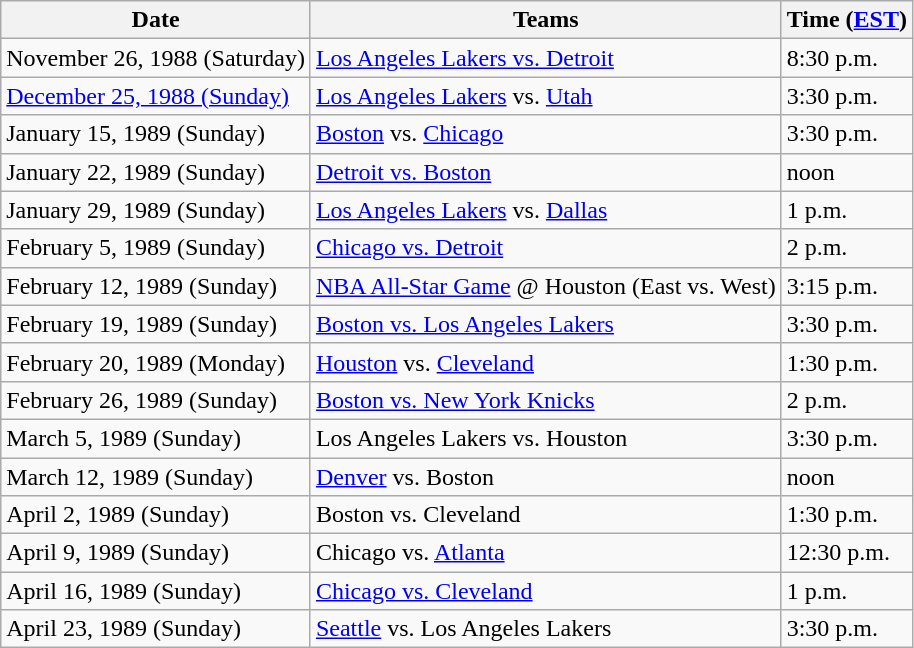<table class="wikitable">
<tr>
<th>Date</th>
<th>Teams</th>
<th>Time (<a href='#'>EST</a>)</th>
</tr>
<tr>
<td>November 26, 1988 (Saturday)</td>
<td><a href='#'>Los Angeles Lakers vs. Detroit</a></td>
<td>8:30 p.m.</td>
</tr>
<tr>
<td><a href='#'>December 25, 1988 (Sunday)</a></td>
<td><a href='#'>Los Angeles Lakers</a> vs. <a href='#'>Utah</a></td>
<td>3:30 p.m.</td>
</tr>
<tr>
<td>January 15, 1989 (Sunday)</td>
<td><a href='#'>Boston</a> vs. <a href='#'>Chicago</a></td>
<td>3:30 p.m.</td>
</tr>
<tr>
<td>January 22, 1989 (Sunday)</td>
<td><a href='#'>Detroit vs. Boston</a></td>
<td>noon</td>
</tr>
<tr>
<td>January 29, 1989 (Sunday)</td>
<td><a href='#'>Los Angeles Lakers</a> vs. <a href='#'>Dallas</a></td>
<td>1 p.m.</td>
</tr>
<tr>
<td>February 5, 1989 (Sunday)</td>
<td><a href='#'>Chicago vs. Detroit</a></td>
<td>2 p.m.</td>
</tr>
<tr>
<td>February 12, 1989 (Sunday)</td>
<td><a href='#'>NBA All-Star Game</a> @ Houston (East vs. West)</td>
<td>3:15 p.m.</td>
</tr>
<tr>
<td>February 19, 1989 (Sunday)</td>
<td><a href='#'>Boston vs. Los Angeles Lakers</a></td>
<td>3:30 p.m.</td>
</tr>
<tr>
<td>February 20, 1989 (Monday)</td>
<td><a href='#'>Houston</a> vs. <a href='#'>Cleveland</a></td>
<td>1:30 p.m.</td>
</tr>
<tr>
<td>February 26, 1989 (Sunday)</td>
<td><a href='#'>Boston vs. New York Knicks</a></td>
<td>2 p.m.</td>
</tr>
<tr>
<td>March 5, 1989 (Sunday)</td>
<td>Los Angeles Lakers vs. Houston</td>
<td>3:30 p.m.</td>
</tr>
<tr>
<td>March 12, 1989 (Sunday)</td>
<td><a href='#'>Denver</a> vs. Boston</td>
<td>noon</td>
</tr>
<tr>
<td>April 2, 1989 (Sunday)</td>
<td>Boston vs. Cleveland</td>
<td>1:30 p.m.</td>
</tr>
<tr>
<td>April 9, 1989 (Sunday)</td>
<td>Chicago vs. <a href='#'>Atlanta</a></td>
<td>12:30 p.m.</td>
</tr>
<tr>
<td>April 16, 1989 (Sunday)</td>
<td><a href='#'>Chicago vs. Cleveland</a></td>
<td>1 p.m.</td>
</tr>
<tr>
<td>April 23, 1989 (Sunday)</td>
<td><a href='#'>Seattle</a> vs. Los Angeles Lakers</td>
<td>3:30 p.m.</td>
</tr>
</table>
